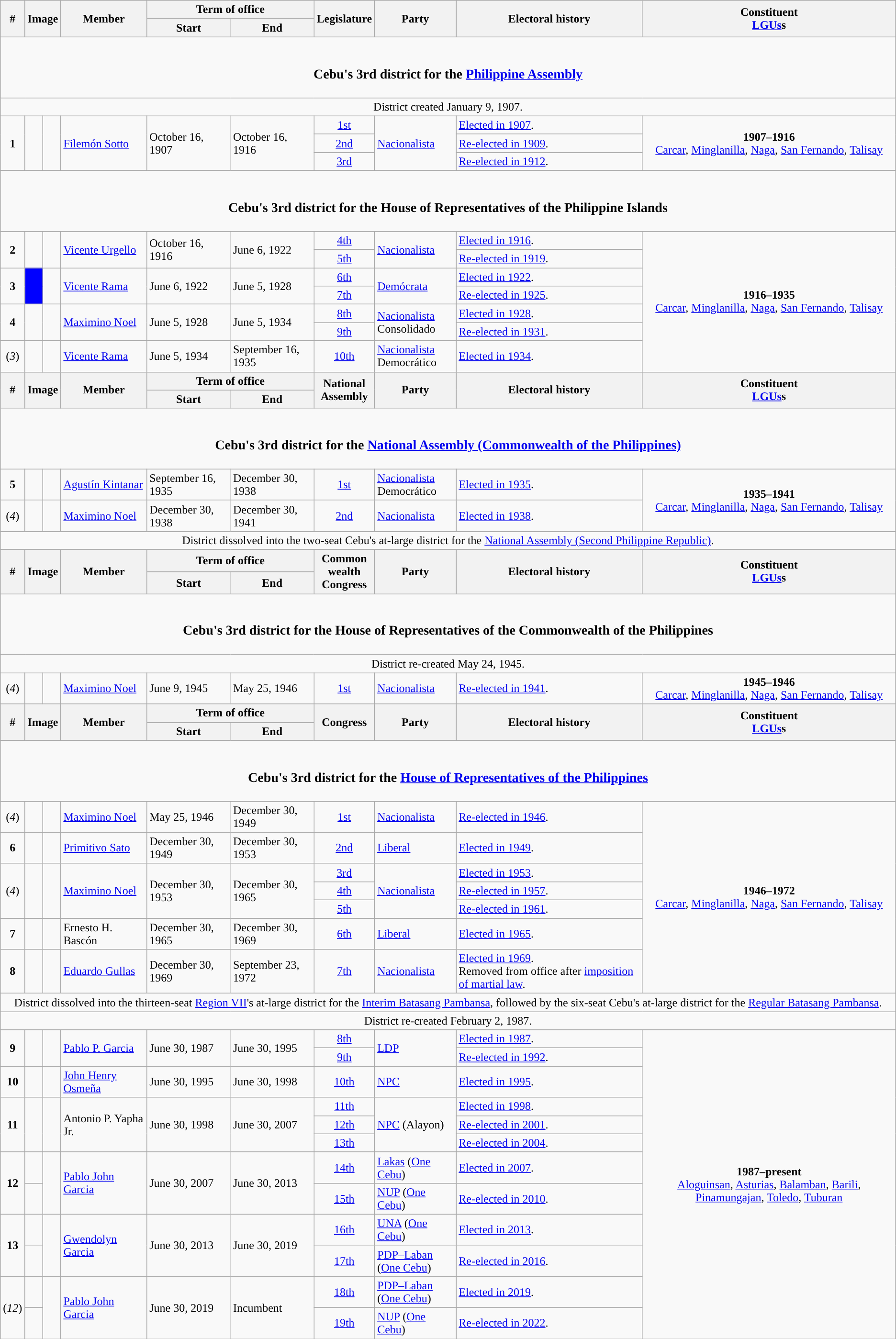<table class=wikitable>
<tr>
<th rowspan="2">#</th>
<th rowspan="2" colspan=2>Image</th>
<th rowspan="2">Member</th>
<th colspan=2>Term of office</th>
<th rowspan="2">Legislature</th>
<th rowspan="2">Party</th>
<th rowspan="2">Electoral history</th>
<th rowspan="2">Constituent<br><a href='#'>LGUs</a>s</th>
</tr>
<tr>
<th>Start</th>
<th>End</th>
</tr>
<tr>
<td colspan="10" style="text-align:center;"><br><h3>Cebu's 3rd district for the <a href='#'>Philippine Assembly</a></h3></td>
</tr>
<tr>
<td colspan="10" style="text-align:center;">District created January 9, 1907.</td>
</tr>
<tr>
<td rowspan="3" style="text-align:center;"><strong>1</strong></td>
<td rowspan="3" style="color:inherit;background:"></td>
<td rowspan="3"></td>
<td rowspan="3"><a href='#'>Filemón Sotto</a></td>
<td rowspan="3">October 16, 1907</td>
<td rowspan="3">October 16, 1916</td>
<td style="text-align:center;"><a href='#'>1st</a></td>
<td rowspan="3"><a href='#'>Nacionalista</a></td>
<td><a href='#'>Elected in 1907</a>.</td>
<td rowspan="3" style="text-align:center;"><strong>1907–1916</strong><br><a href='#'>Carcar</a>, <a href='#'>Minglanilla</a>, <a href='#'>Naga</a>, <a href='#'>San Fernando</a>, <a href='#'>Talisay</a></td>
</tr>
<tr>
<td style="text-align:center;"><a href='#'>2nd</a></td>
<td><a href='#'>Re-elected in 1909</a>.</td>
</tr>
<tr>
<td style="text-align:center;"><a href='#'>3rd</a></td>
<td><a href='#'>Re-elected in 1912</a>.</td>
</tr>
<tr>
<td colspan="10" style="text-align:center;"><br><h3>Cebu's 3rd district for the House of Representatives of the Philippine Islands</h3></td>
</tr>
<tr>
<td rowspan="2" style="text-align:center;"><strong>2</strong></td>
<td rowspan="2" style="color:inherit;background:"></td>
<td rowspan="2"></td>
<td rowspan="2"><a href='#'>Vicente Urgello</a></td>
<td rowspan="2">October 16, 1916</td>
<td rowspan="2">June 6, 1922</td>
<td style="text-align:center;"><a href='#'>4th</a></td>
<td rowspan="2"><a href='#'>Nacionalista</a></td>
<td><a href='#'>Elected in 1916</a>.</td>
<td rowspan=7" style="text-align:center;"><strong>1916–1935</strong><br><a href='#'>Carcar</a>, <a href='#'>Minglanilla</a>, <a href='#'>Naga</a>, <a href='#'>San Fernando</a>, <a href='#'>Talisay</a></td>
</tr>
<tr>
<td style="text-align:center;"><a href='#'>5th</a></td>
<td><a href='#'>Re-elected in 1919</a>.</td>
</tr>
<tr>
<td rowspan="2" style="text-align:center;"><strong>3</strong></td>
<td rowspan="2" style="background-color:#0000FF"></td>
<td rowspan="2"></td>
<td rowspan="2"><a href='#'>Vicente Rama</a></td>
<td rowspan="2">June 6, 1922</td>
<td rowspan="2">June 5, 1928</td>
<td style="text-align:center;"><a href='#'>6th</a></td>
<td rowspan="2"><a href='#'>Demócrata</a></td>
<td><a href='#'>Elected in 1922</a>.</td>
</tr>
<tr>
<td style="text-align:center;"><a href='#'>7th</a></td>
<td><a href='#'>Re-elected in 1925</a>.</td>
</tr>
<tr>
<td rowspan="2" style="text-align:center;"><strong>4</strong></td>
<td rowspan="2" style="color:inherit;background:"></td>
<td rowspan="2"></td>
<td rowspan="2"><a href='#'>Maximino Noel</a></td>
<td rowspan="2">June 5, 1928</td>
<td rowspan="2">June 5, 1934</td>
<td style="text-align:center;"><a href='#'>8th</a></td>
<td rowspan="2"><a href='#'>Nacionalista</a><br>Consolidado</td>
<td><a href='#'>Elected in 1928</a>.</td>
</tr>
<tr>
<td style="text-align:center;"><a href='#'>9th</a></td>
<td><a href='#'>Re-elected in 1931</a>.</td>
</tr>
<tr>
<td style="text-align:center;">(<em>3</em>)</td>
<td style="color:inherit;background:"></td>
<td></td>
<td><a href='#'>Vicente Rama</a></td>
<td>June 5, 1934</td>
<td>September 16, 1935</td>
<td style="text-align:center;"><a href='#'>10th</a></td>
<td><a href='#'>Nacionalista</a><br>Democrático</td>
<td><a href='#'>Elected in 1934</a>.</td>
</tr>
<tr>
<th rowspan="2">#</th>
<th rowspan="2" colspan=2>Image</th>
<th rowspan="2">Member</th>
<th colspan=2>Term of office</th>
<th rowspan="2">National<br>Assembly</th>
<th rowspan="2">Party</th>
<th rowspan="2">Electoral history</th>
<th rowspan="2">Constituent<br><a href='#'>LGUs</a>s</th>
</tr>
<tr>
<th>Start</th>
<th>End</th>
</tr>
<tr>
<td colspan="10" style="text-align:center;"><br><h3>Cebu's 3rd district for the <a href='#'>National Assembly (Commonwealth of the Philippines)</a></h3></td>
</tr>
<tr>
<td style="text-align:center;"><strong>5</strong></td>
<td style="color:inherit;background:"></td>
<td></td>
<td><a href='#'>Agustín Kintanar</a></td>
<td>September 16, 1935</td>
<td>December 30, 1938</td>
<td style="text-align:center;"><a href='#'>1st</a></td>
<td><a href='#'>Nacionalista</a><br>Democrático</td>
<td><a href='#'>Elected in 1935</a>.</td>
<td rowspan=2" style="text-align:center;"><strong>1935–1941</strong><br><a href='#'>Carcar</a>, <a href='#'>Minglanilla</a>, <a href='#'>Naga</a>, <a href='#'>San Fernando</a>, <a href='#'>Talisay</a></td>
</tr>
<tr>
<td style="text-align:center;">(<em>4</em>)</td>
<td style="color:inherit;background:"></td>
<td></td>
<td><a href='#'>Maximino Noel</a></td>
<td>December 30, 1938</td>
<td>December 30, 1941</td>
<td style="text-align:center;"><a href='#'>2nd</a></td>
<td><a href='#'>Nacionalista</a></td>
<td><a href='#'>Elected in 1938</a>.</td>
</tr>
<tr>
<td colspan="10" style="text-align:center;">District dissolved into the two-seat Cebu's at-large district for the <a href='#'>National Assembly (Second Philippine Republic)</a>.</td>
</tr>
<tr>
<th rowspan="2">#</th>
<th rowspan="2" colspan=2>Image</th>
<th rowspan="2">Member</th>
<th colspan=2>Term of office</th>
<th rowspan="2">Common<br>wealth<br>Congress</th>
<th rowspan="2">Party</th>
<th rowspan="2">Electoral history</th>
<th rowspan="2">Constituent<br><a href='#'>LGUs</a>s</th>
</tr>
<tr>
<th>Start</th>
<th>End</th>
</tr>
<tr>
<td colspan="10" style="text-align:center;"><br><h3>Cebu's 3rd district for the House of Representatives of the Commonwealth of the Philippines</h3></td>
</tr>
<tr>
<td colspan="10" style="text-align:center;">District re-created May 24, 1945.</td>
</tr>
<tr>
<td style="text-align:center;">(<em>4</em>)</td>
<td style="color:inherit;background:"></td>
<td></td>
<td><a href='#'>Maximino Noel</a></td>
<td>June 9, 1945</td>
<td>May 25, 1946</td>
<td style="text-align:center;"><a href='#'>1st</a></td>
<td><a href='#'>Nacionalista</a></td>
<td><a href='#'>Re-elected in 1941</a>.</td>
<td style="text-align:center;"><strong>1945–1946</strong><br><a href='#'>Carcar</a>, <a href='#'>Minglanilla</a>, <a href='#'>Naga</a>, <a href='#'>San Fernando</a>, <a href='#'>Talisay</a></td>
</tr>
<tr>
<th rowspan="2">#</th>
<th rowspan="2" colspan=2>Image</th>
<th rowspan="2">Member</th>
<th colspan=2>Term of office</th>
<th rowspan="2">Congress</th>
<th rowspan="2">Party</th>
<th rowspan="2">Electoral history</th>
<th rowspan="2">Constituent<br><a href='#'>LGUs</a>s</th>
</tr>
<tr>
<th>Start</th>
<th>End</th>
</tr>
<tr>
<td colspan="10" style="text-align:center;"><br><h3>Cebu's 3rd district for the <a href='#'>House of Representatives of the Philippines</a></h3></td>
</tr>
<tr>
<td style="text-align:center;">(<em>4</em>)</td>
<td style="color:inherit;background:"></td>
<td></td>
<td><a href='#'>Maximino Noel</a></td>
<td>May 25, 1946</td>
<td>December 30, 1949</td>
<td style="text-align:center;"><a href='#'>1st</a></td>
<td><a href='#'>Nacionalista</a></td>
<td><a href='#'>Re-elected in 1946</a>.</td>
<td rowspan="7" style="text-align:center;"><strong>1946–1972</strong><br><a href='#'>Carcar</a>, <a href='#'>Minglanilla</a>, <a href='#'>Naga</a>, <a href='#'>San Fernando</a>, <a href='#'>Talisay</a></td>
</tr>
<tr>
<td style="text-align:center;"><strong>6</strong></td>
<td style="color:inherit;background:"></td>
<td></td>
<td><a href='#'>Primitivo Sato</a></td>
<td>December 30, 1949</td>
<td>December 30, 1953</td>
<td style="text-align:center;"><a href='#'>2nd</a></td>
<td><a href='#'>Liberal</a></td>
<td><a href='#'>Elected in 1949</a>.</td>
</tr>
<tr>
<td rowspan="3" style="text-align:center;">(<em>4</em>)</td>
<td rowspan="3" style="color:inherit;background:"></td>
<td rowspan="3"></td>
<td rowspan="3"><a href='#'>Maximino Noel</a></td>
<td rowspan="3">December 30, 1953</td>
<td rowspan="3">December 30, 1965</td>
<td style="text-align:center;"><a href='#'>3rd</a></td>
<td rowspan="3"><a href='#'>Nacionalista</a></td>
<td><a href='#'>Elected in 1953</a>.</td>
</tr>
<tr>
<td style="text-align:center;"><a href='#'>4th</a></td>
<td><a href='#'>Re-elected in 1957</a>.</td>
</tr>
<tr>
<td style="text-align:center;"><a href='#'>5th</a></td>
<td><a href='#'>Re-elected in 1961</a>.</td>
</tr>
<tr>
<td style="text-align:center;"><strong>7</strong></td>
<td style="color:inherit;background:"></td>
<td></td>
<td>Ernesto H. Bascón</td>
<td>December 30, 1965</td>
<td>December 30, 1969</td>
<td style="text-align:center;"><a href='#'>6th</a></td>
<td><a href='#'>Liberal</a></td>
<td><a href='#'>Elected in 1965</a>.</td>
</tr>
<tr>
<td style="text-align:center;"><strong>8</strong></td>
<td style="color:inherit;background:"></td>
<td></td>
<td><a href='#'>Eduardo Gullas</a></td>
<td>December 30, 1969</td>
<td>September 23, 1972</td>
<td style="text-align:center;"><a href='#'>7th</a></td>
<td><a href='#'>Nacionalista</a></td>
<td><a href='#'>Elected in 1969</a>.<br>Removed from office after <a href='#'>imposition of martial law</a>.</td>
</tr>
<tr>
<td colspan="10" style="text-align:center;">District dissolved into the thirteen-seat <a href='#'>Region VII</a>'s at-large district for the <a href='#'>Interim Batasang Pambansa</a>, followed by the six-seat Cebu's at-large district for the <a href='#'>Regular Batasang Pambansa</a>.</td>
</tr>
<tr>
<td colspan="10" style="text-align:center;">District re-created February 2, 1987.</td>
</tr>
<tr>
<td rowspan="2" style="text-align:center;"><strong>9</strong></td>
<td rowspan="2" style="color:inherit;background:"></td>
<td rowspan="2"></td>
<td rowspan="2"><a href='#'>Pablo P. Garcia</a></td>
<td rowspan="2">June 30, 1987</td>
<td rowspan="2">June 30, 1995</td>
<td style="text-align:center;"><a href='#'>8th</a></td>
<td rowspan="2"><a href='#'>LDP</a></td>
<td><a href='#'>Elected in 1987</a>.</td>
<td rowspan="12" style="text-align:center;"><strong>1987–present</strong><br><a href='#'>Aloguinsan</a>, <a href='#'>Asturias</a>, <a href='#'>Balamban</a>, <a href='#'>Barili</a>, <a href='#'>Pinamungajan</a>, <a href='#'>Toledo</a>, <a href='#'>Tuburan</a></td>
</tr>
<tr>
<td style="text-align:center;"><a href='#'>9th</a></td>
<td><a href='#'>Re-elected in 1992</a>.</td>
</tr>
<tr>
<td style="text-align:center;"><strong>10</strong></td>
<td style="color:inherit;background:"></td>
<td></td>
<td><a href='#'>John Henry Osmeña</a></td>
<td>June 30, 1995</td>
<td>June 30, 1998</td>
<td style="text-align:center;"><a href='#'>10th</a></td>
<td><a href='#'>NPC</a></td>
<td><a href='#'>Elected in 1995</a>.</td>
</tr>
<tr>
<td rowspan="3" style="text-align:center;"><strong>11</strong></td>
<td rowspan="3" style="color:inherit;background:"></td>
<td rowspan="3"></td>
<td rowspan="3">Antonio P. Yapha Jr.</td>
<td rowspan="3">June 30, 1998</td>
<td rowspan="3">June 30, 2007</td>
<td style="text-align:center;"><a href='#'>11th</a></td>
<td rowspan="3"><a href='#'>NPC</a> (Alayon)</td>
<td><a href='#'>Elected in 1998</a>.</td>
</tr>
<tr>
<td style="text-align:center;"><a href='#'>12th</a></td>
<td><a href='#'>Re-elected in 2001</a>.</td>
</tr>
<tr>
<td style="text-align:center;"><a href='#'>13th</a></td>
<td><a href='#'>Re-elected in 2004</a>.</td>
</tr>
<tr>
<td rowspan="2" style="text-align:center;"><strong>12</strong></td>
<td style="color:inherit;background:"></td>
<td rowspan="2"></td>
<td rowspan="2"><a href='#'>Pablo John Garcia</a></td>
<td rowspan="2">June 30, 2007</td>
<td rowspan="2">June 30, 2013</td>
<td style="text-align:center;"><a href='#'>14th</a></td>
<td><a href='#'>Lakas</a> (<a href='#'>One Cebu</a>)</td>
<td><a href='#'>Elected in 2007</a>.</td>
</tr>
<tr>
<td style="color:inherit;background:"></td>
<td style="text-align:center;"><a href='#'>15th</a></td>
<td><a href='#'>NUP</a> (<a href='#'>One Cebu</a>)</td>
<td><a href='#'>Re-elected in 2010</a>.</td>
</tr>
<tr>
<td rowspan="2" style="text-align:center;"><strong>13</strong></td>
<td style="color:inherit;background:"></td>
<td rowspan="2"></td>
<td rowspan="2"><a href='#'>Gwendolyn Garcia</a></td>
<td rowspan="2">June 30, 2013</td>
<td rowspan="2">June 30, 2019</td>
<td style="text-align:center;"><a href='#'>16th</a></td>
<td><a href='#'>UNA</a> (<a href='#'>One Cebu</a>)</td>
<td><a href='#'>Elected in 2013</a>.</td>
</tr>
<tr>
<td style="color:inherit;background:"></td>
<td style="text-align:center;"><a href='#'>17th</a></td>
<td><a href='#'>PDP–Laban</a><br>(<a href='#'>One Cebu</a>)</td>
<td><a href='#'>Re-elected in 2016</a>.</td>
</tr>
<tr>
<td rowspan="2" style="text-align:center;">(<em>12</em>)</td>
<td style="color:inherit;background:"></td>
<td rowspan="2"></td>
<td rowspan="2"><a href='#'>Pablo John Garcia</a></td>
<td rowspan="2">June 30, 2019</td>
<td rowspan="2">Incumbent</td>
<td style="text-align:center;"><a href='#'>18th</a></td>
<td><a href='#'>PDP–Laban</a><br>(<a href='#'>One Cebu</a>)</td>
<td><a href='#'>Elected in 2019</a>.</td>
</tr>
<tr>
<td style="color:inherit;background:"></td>
<td style="text-align:center;"><a href='#'>19th</a></td>
<td><a href='#'>NUP</a> (<a href='#'>One Cebu</a>)</td>
<td><a href='#'>Re-elected in 2022</a>.</td>
</tr>
</table>
